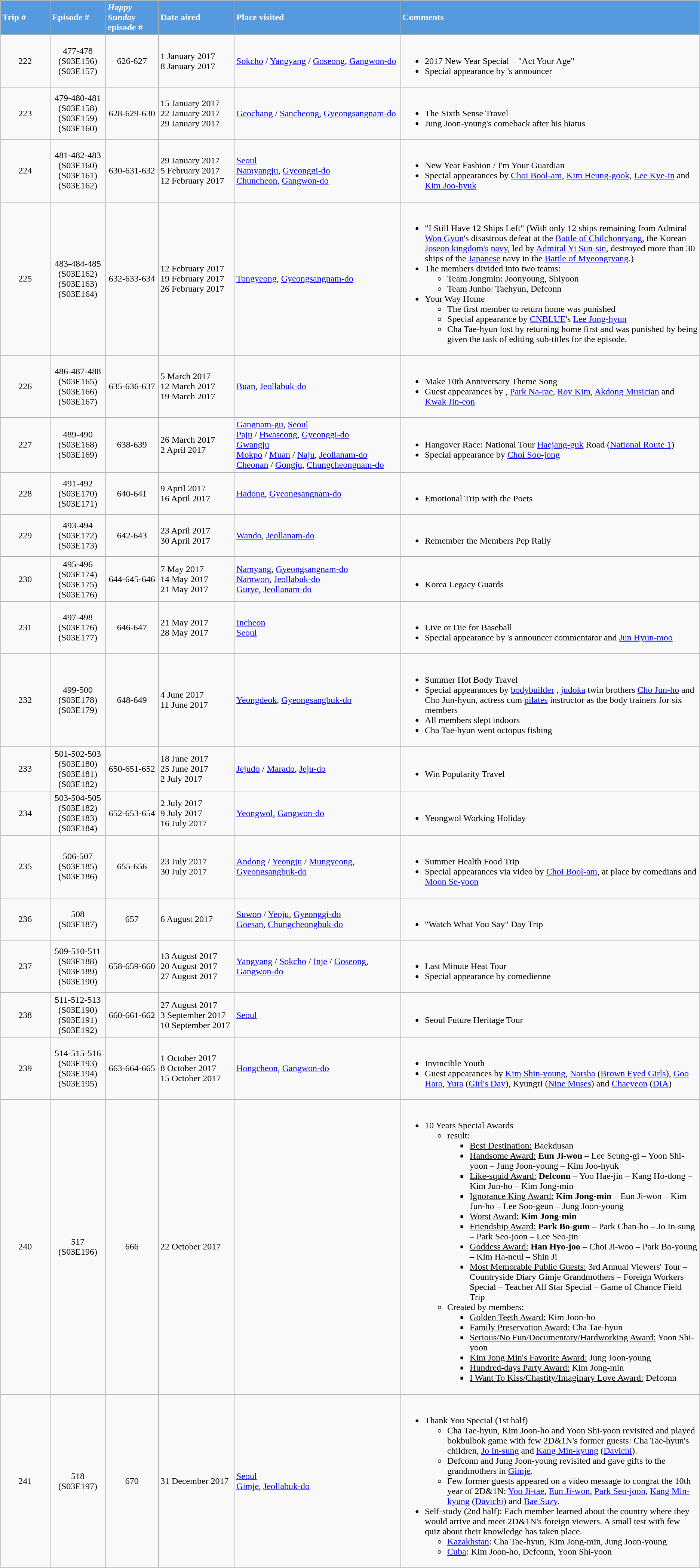<table class="wikitable">
<tr>
<th style="text-align:left; background:#5599df; color:#fff; width:100px;">Trip #</th>
<th style="text-align:left; background:#5599df; color:#fff; width:100px;">Episode #</th>
<th style="text-align:left; background:#5599df; color:#fff; width:100px;"><em>Happy Sunday</em> episode #</th>
<th style="text-align:left; background:#5599df; color:#fff; width:150px;">Date aired</th>
<th style="text-align:left; background:#5599df; color:#fff; width:350px;">Place visited</th>
<th style="text-align:left; background:#5599df; color:#fff; width:600px;">Comments</th>
</tr>
<tr>
<td style="text-align:center;">222</td>
<td style="text-align:center;">477-478<br>(S03E156)<br>(S03E157)</td>
<td style="text-align:center;">626-627</td>
<td align="left">1 January 2017<br>8 January 2017</td>
<td align="left"><a href='#'>Sokcho</a> / <a href='#'>Yangyang</a> / <a href='#'>Goseong</a>, <a href='#'>Gangwon-do</a></td>
<td align="left"><br><ul><li>2017 New Year Special – "Act Your Age"</li><li>Special appearance by 's announcer </li></ul></td>
</tr>
<tr>
<td style="text-align:center;">223</td>
<td style="text-align:center;">479-480-481<br>(S03E158)<br>(S03E159)<br>(S03E160)</td>
<td style="text-align:center;">628-629-630</td>
<td align="left">15 January 2017<br>22 January 2017<br>29 January 2017</td>
<td align="left"><a href='#'>Geochang</a> / <a href='#'>Sancheong</a>, <a href='#'>Gyeongsangnam-do</a></td>
<td align="left"><br><ul><li>The Sixth Sense Travel</li><li>Jung Joon-young's comeback after his hiatus</li></ul></td>
</tr>
<tr>
<td style="text-align:center;">224</td>
<td style="text-align:center;">481-482-483<br>(S03E160)<br>(S03E161)<br>(S03E162)</td>
<td style="text-align:center;">630-631-632</td>
<td align="left">29 January 2017<br>5 February 2017<br>12 February 2017</td>
<td align="left"><a href='#'>Seoul</a><br><a href='#'>Namyangju</a>, <a href='#'>Gyeonggi-do</a><br><a href='#'>Chuncheon</a>, <a href='#'>Gangwon-do</a></td>
<td align="left"><br><ul><li>New Year Fashion / I'm Your Guardian</li><li>Special appearances by <a href='#'>Choi Bool-am</a>, <a href='#'>Kim Heung-gook</a>, <a href='#'>Lee Kye-in</a> and <a href='#'>Kim Joo-hyuk</a></li></ul></td>
</tr>
<tr>
<td style="text-align:center;">225</td>
<td style="text-align:center;">483-484-485<br>(S03E162)<br>(S03E163)<br>(S03E164)</td>
<td style="text-align:center;">632-633-634</td>
<td align="left">12 February 2017<br>19 February 2017<br>26 February 2017</td>
<td align="left"><a href='#'>Tongyeong</a>, <a href='#'>Gyeongsangnam-do</a></td>
<td align="left"><br><ul><li>"I Still Have 12 Ships Left" (With only 12 ships remaining from Admiral <a href='#'>Won Gyun</a>'s disastrous defeat at the <a href='#'>Battle of Chilchonryang</a>, the Korean <a href='#'>Joseon kingdom's</a> <a href='#'>navy</a>, led by <a href='#'>Admiral</a> <a href='#'>Yi Sun-sin</a>, destroyed more than 30 ships of the <a href='#'>Japanese</a> navy in the <a href='#'>Battle of Myeongryang</a>.)</li><li>The members divided into two teams:<ul><li>Team Jongmin: Joonyoung, Shiyoon</li><li>Team Junho: Taehyun, Defconn</li></ul></li><li>Your Way Home<ul><li>The first member to return home was punished</li><li>Special appearance by <a href='#'>CNBLUE</a>'s <a href='#'>Lee Jong-hyun</a></li><li>Cha Tae-hyun lost by returning home first and was punished by being given the task of editing sub-titles for the episode.</li></ul></li></ul></td>
</tr>
<tr>
<td style="text-align:center;">226</td>
<td style="text-align:center;">486-487-488<br>(S03E165)<br>(S03E166)<br>(S03E167)</td>
<td style="text-align:center;">635-636-637</td>
<td align="left">5 March 2017<br>12 March 2017<br>19 March 2017</td>
<td align="left"><a href='#'>Buan</a>, <a href='#'>Jeollabuk-do</a></td>
<td align="left"><br><ul><li>Make 10th Anniversary Theme Song</li><li>Guest appearances by , <a href='#'>Park Na-rae</a>, <a href='#'>Roy Kim</a>, <a href='#'>Akdong Musician</a> and <a href='#'>Kwak Jin-eon</a></li></ul></td>
</tr>
<tr>
<td style="text-align:center;">227</td>
<td style="text-align:center;">489-490<br>(S03E168)<br>(S03E169)</td>
<td style="text-align:center;">638-639</td>
<td align="left">26 March 2017<br>2 April 2017</td>
<td align="left"><a href='#'>Gangnam-gu</a>, <a href='#'>Seoul</a><br><a href='#'>Paju</a> / <a href='#'>Hwaseong</a>, <a href='#'>Gyeonggi-do</a><br><a href='#'>Gwangju</a><br><a href='#'>Mokpo</a> / <a href='#'>Muan</a> / <a href='#'>Naju</a>, <a href='#'>Jeollanam-do</a><br><a href='#'>Cheonan</a> / <a href='#'>Gongju</a>, <a href='#'>Chungcheongnam-do</a></td>
<td align="left"><br><ul><li>Hangover Race: National Tour <a href='#'>Haejang-guk</a> Road (<a href='#'>National Route 1</a>)</li><li>Special appearance by <a href='#'>Choi Soo-jong</a></li></ul></td>
</tr>
<tr>
<td style="text-align:center;">228</td>
<td style="text-align:center;">491-492<br>(S03E170)<br>(S03E171)</td>
<td style="text-align:center;">640-641</td>
<td align="left">9 April 2017<br>16 April 2017</td>
<td align="left"><a href='#'>Hadong</a>, <a href='#'>Gyeongsangnam-do</a></td>
<td align="left"><br><ul><li>Emotional Trip with the Poets</li></ul></td>
</tr>
<tr>
<td style="text-align:center;">229</td>
<td style="text-align:center;">493-494<br>(S03E172)<br>(S03E173)</td>
<td style="text-align:center;">642-643</td>
<td align="left">23 April 2017<br>30 April 2017</td>
<td align="left"><a href='#'>Wando</a>, <a href='#'>Jeollanam-do</a></td>
<td align="left"><br><ul><li>Remember the Members Pep Rally</li></ul></td>
</tr>
<tr>
<td style="text-align:center;">230</td>
<td style="text-align:center;">495-496<br>(S03E174)<br>(S03E175)<br>(S03E176)</td>
<td style="text-align:center;">644-645-646</td>
<td align="left">7 May 2017<br>14 May 2017<br>21 May 2017</td>
<td align="left"><a href='#'>Namyang</a>, <a href='#'>Gyeongsangnam-do</a><br><a href='#'>Namwon</a>, <a href='#'>Jeollabuk-do</a><br><a href='#'>Gurye</a>, <a href='#'>Jeollanam-do</a></td>
<td align="left"><br><ul><li>Korea Legacy Guards</li></ul></td>
</tr>
<tr>
<td style="text-align:center;">231</td>
<td style="text-align:center;">497-498<br>(S03E176)<br>(S03E177)</td>
<td style="text-align:center;">646-647</td>
<td align="left">21 May 2017<br>28 May 2017</td>
<td align="left"><a href='#'>Incheon</a><br><a href='#'>Seoul</a></td>
<td align="left"><br><ul><li>Live or Die for Baseball</li><li>Special appearance by 's announcer  commentator  and <a href='#'>Jun Hyun-moo</a></li></ul></td>
</tr>
<tr>
<td style="text-align:center;">232</td>
<td style="text-align:center;">499-500<br>(S03E178)<br>(S03E179)</td>
<td style="text-align:center;">648-649</td>
<td align="left">4 June 2017<br>11 June 2017</td>
<td align="left"><a href='#'>Yeongdeok</a>, <a href='#'>Gyeongsangbuk-do</a></td>
<td align="left"><br><ul><li>Summer Hot Body Travel</li><li>Special appearances by <a href='#'>bodybuilder</a> , <a href='#'>judoka</a> twin brothers <a href='#'>Cho Jun-ho</a> and Cho Jun-hyun, actress cum <a href='#'>pilates</a> instructor  as the body trainers for six members</li><li>All members slept indoors</li><li>Cha Tae-hyun went octopus fishing</li></ul></td>
</tr>
<tr>
<td style="text-align:center;">233</td>
<td style="text-align:center;">501-502-503<br>(S03E180)<br>(S03E181)<br>(S03E182)</td>
<td style="text-align:center;">650-651-652</td>
<td align="left">18 June 2017<br>25 June 2017<br>2 July 2017</td>
<td align="left"><a href='#'>Jejudo</a> / <a href='#'>Marado</a>, <a href='#'>Jeju-do</a></td>
<td align="left"><br><ul><li>Win Popularity Travel</li></ul></td>
</tr>
<tr>
<td style="text-align:center;">234</td>
<td style="text-align:center;">503-504-505<br>(S03E182)<br>(S03E183)<br>(S03E184)</td>
<td style="text-align:center;">652-653-654</td>
<td align="left">2 July 2017<br>9 July 2017<br>16 July 2017</td>
<td align="left"><a href='#'>Yeongwol</a>, <a href='#'>Gangwon-do</a></td>
<td align="left"><br><ul><li>Yeongwol Working Holiday</li></ul></td>
</tr>
<tr>
<td style="text-align:center;">235</td>
<td style="text-align:center;">506-507<br>(S03E185)<br>(S03E186)</td>
<td style="text-align:center;">655-656</td>
<td align="left">23 July 2017<br>30 July 2017</td>
<td align="left"><a href='#'>Andong</a> / <a href='#'>Yeongju</a> / <a href='#'>Mungyeong</a>, <a href='#'>Gyeongsangbuk-do</a></td>
<td align="left"><br><ul><li>Summer Health Food Trip</li><li>Special appearances via video by <a href='#'>Choi Bool-am</a>, at place by comedians  and <a href='#'>Moon Se-yoon</a></li></ul></td>
</tr>
<tr>
<td style="text-align:center;">236</td>
<td style="text-align:center;">508<br>(S03E187)</td>
<td style="text-align:center;">657</td>
<td align="left">6 August 2017</td>
<td align="left"><a href='#'>Suwon</a> / <a href='#'>Yeoju</a>, <a href='#'>Gyeonggi-do</a><br><a href='#'>Goesan</a>, <a href='#'>Chungcheongbuk-do</a></td>
<td align="left"><br><ul><li>"Watch What You Say" Day Trip</li></ul></td>
</tr>
<tr>
<td style="text-align:center;">237</td>
<td style="text-align:center;">509-510-511<br>(S03E188)<br>(S03E189)<br>(S03E190)</td>
<td style="text-align:center;">658-659-660</td>
<td align="left">13 August 2017<br>20 August 2017<br>27 August 2017</td>
<td align="left"><a href='#'>Yangyang</a> / <a href='#'>Sokcho</a> / <a href='#'>Inje</a> / <a href='#'>Goseong</a>, <a href='#'>Gangwon-do</a></td>
<td align="left"><br><ul><li>Last Minute Heat Tour</li><li>Special appearance by comedienne </li></ul></td>
</tr>
<tr>
<td style="text-align:center;">238</td>
<td style="text-align:center;">511-512-513<br>(S03E190)<br>(S03E191)<br>(S03E192)</td>
<td style="text-align:center;">660-661-662</td>
<td align="left">27 August 2017<br>3 September 2017<br>10 September 2017</td>
<td align="left"><a href='#'>Seoul</a></td>
<td align="left"><br><ul><li>Seoul Future Heritage Tour</li></ul></td>
</tr>
<tr>
<td style="text-align:center;">239</td>
<td style="text-align:center;">514-515-516<br>(S03E193)<br>(S03E194)<br>(S03E195)</td>
<td style="text-align:center;">663-664-665</td>
<td align="left">1 October 2017<br>8 October 2017<br>15 October 2017</td>
<td align="left"><a href='#'>Hongcheon</a>, <a href='#'>Gangwon-do</a></td>
<td align="left"><br><ul><li>Invincible Youth</li><li>Guest appearances by <a href='#'>Kim Shin-young</a>, <a href='#'>Narsha</a> (<a href='#'>Brown Eyed Girls</a>), <a href='#'>Goo Hara</a>, <a href='#'>Yura</a> (<a href='#'>Girl's Day</a>), Kyungri (<a href='#'>Nine Muses</a>) and <a href='#'>Chaeyeon</a> (<a href='#'>DIA</a>)</li></ul></td>
</tr>
<tr>
<td style="text-align:center;">240</td>
<td style="text-align:center;">517<br>(S03E196)</td>
<td style="text-align:center;">666</td>
<td align="left">22 October 2017</td>
<td align="left"></td>
<td align="left"><br><ul><li>10 Years Special Awards<ul><li> result:<ul><li><u>Best Destination:</u> Baekdusan </li><li><u>Handsome Award:</u> <strong>Eun Ji-won</strong> – Lee Seung-gi – Yoon Shi-yoon – Jung Joon-young – Kim Joo-hyuk</li><li><u>Like-squid Award:</u> <strong>Defconn</strong> – Yoo Hae-jin – Kang Ho-dong – Kim Jun-ho – Kim Jong-min</li><li><u>Ignorance King Award:</u> <strong>Kim Jong-min</strong> – Eun Ji-won – Kim Jun-ho – Lee Soo-geun – Jung Joon-young</li><li><u>Worst Award:</u> <strong>Kim Jong-min</strong></li><li><u>Friendship Award:</u> <strong>Park Bo-gum</strong> – Park Chan-ho – Jo In-sung – Park Seo-joon – Lee Seo-jin</li><li><u>Goddess Award:</u> <strong>Han Hyo-joo</strong> – Choi Ji-woo – Park Bo-young – Kim Ha-neul – Shin Ji</li><li><u>Most Memorable Public Guests:</u> 3rd Annual Viewers' Tour  – Countryside Diary Gimje Grandmothers  – Foreign Workers Special  – Teacher All Star Special  – Game of Chance Field Trip </li></ul></li><li>Created by members:<ul><li><u>Golden Teeth Award:</u> Kim Joon-ho</li><li><u>Family Preservation Award:</u> Cha Tae-hyun</li><li><u>Serious/No Fun/Documentary/Hardworking Award:</u> Yoon Shi-yoon</li><li><u>Kim Jong Min's Favorite Award:</u> Jung Joon-young</li><li><u>Hundred-days Party Award:</u> Kim Jong-min</li><li><u>I Want To Kiss/Chastity/Imaginary Love Award:</u> Defconn</li></ul></li></ul></li></ul></td>
</tr>
<tr>
<td style="text-align:center;">241</td>
<td style="text-align:center;">518<br>(S03E197)</td>
<td style="text-align:center;">670</td>
<td align="left">31 December 2017</td>
<td align="left"><a href='#'>Seoul</a><br><a href='#'>Gimje</a>, <a href='#'>Jeollabuk-do</a></td>
<td align="left"><br><ul><li>Thank You Special (1st half)<ul><li>Cha Tae-hyun, Kim Joon-ho and Yoon Shi-yoon revisited and played bokbulbok game with few 2D&1N's former guests: Cha Tae-hyun's children, <a href='#'>Jo In-sung</a> and <a href='#'>Kang Min-kyung</a> (<a href='#'>Davichi</a>).</li><li>Defconn and Jung Joon-young revisited and gave gifts to the grandmothers in <a href='#'>Gimje</a>.</li><li>Few former guests appeared on a video message to congrat the 10th year of 2D&1N: <a href='#'>Yoo Ji-tae</a>, <a href='#'>Eun Ji-won</a>, <a href='#'>Park Seo-joon</a>, <a href='#'>Kang Min-kyung</a> (<a href='#'>Davichi</a>) and <a href='#'>Bae Suzy</a>.</li></ul></li><li>Self-study (2nd half): Each member learned about the country where they would arrive and meet 2D&1N's foreign viewers. A small test with few quiz about their knowledge has taken place.<ul><li><a href='#'>Kazakhstan</a>: Cha Tae-hyun, Kim Jong-min, Jung Joon-young</li><li><a href='#'>Cuba</a>: Kim Joon-ho, Defconn, Yoon Shi-yoon</li></ul></li></ul></td>
</tr>
</table>
